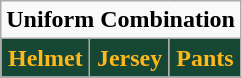<table class="wikitable"  style="display: inline-table;">
<tr>
<td align="center" Colspan="3"><strong>Uniform Combination</strong></td>
</tr>
<tr align="center">
<td style="background:#154734; color:#FFB81C"><strong>Helmet</strong></td>
<td style="background:#154734; color:#FFB81C"><strong>Jersey</strong></td>
<td style="background:#154734; color:#FFB81C"><strong>Pants</strong></td>
</tr>
</table>
